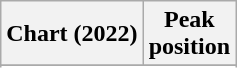<table class="wikitable sortable plainrowheaders">
<tr>
<th scope="col">Chart (2022)</th>
<th scope="col">Peak<br>position</th>
</tr>
<tr>
</tr>
<tr>
</tr>
</table>
